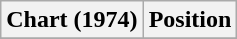<table class="wikitable plainrowheaders">
<tr>
<th>Chart (1974)</th>
<th>Position</th>
</tr>
<tr>
</tr>
</table>
